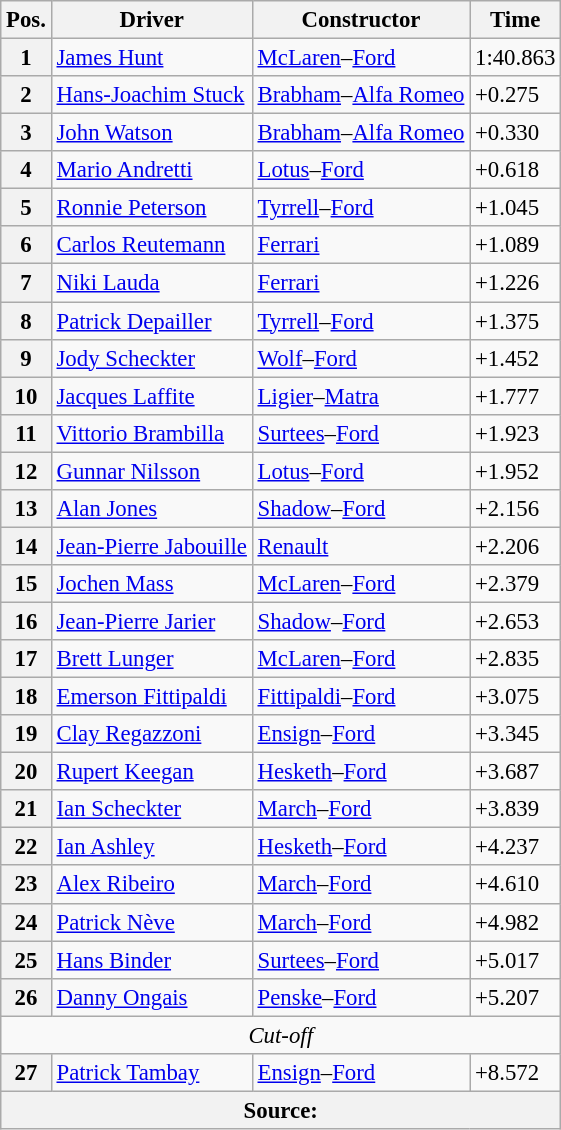<table class="wikitable sortable" style="font-size: 95%;">
<tr>
<th>Pos.</th>
<th>Driver</th>
<th>Constructor</th>
<th>Time</th>
</tr>
<tr>
<th>1</th>
<td> <a href='#'>James Hunt</a></td>
<td><a href='#'>McLaren</a>–<a href='#'>Ford</a></td>
<td>1:40.863</td>
</tr>
<tr>
<th>2</th>
<td> <a href='#'>Hans-Joachim Stuck</a></td>
<td><a href='#'>Brabham</a>–<a href='#'>Alfa Romeo</a></td>
<td>+0.275</td>
</tr>
<tr>
<th>3</th>
<td> <a href='#'>John Watson</a></td>
<td><a href='#'>Brabham</a>–<a href='#'>Alfa Romeo</a></td>
<td>+0.330</td>
</tr>
<tr>
<th>4</th>
<td> <a href='#'>Mario Andretti</a></td>
<td><a href='#'>Lotus</a>–<a href='#'>Ford</a></td>
<td>+0.618</td>
</tr>
<tr>
<th>5</th>
<td> <a href='#'>Ronnie Peterson</a></td>
<td><a href='#'>Tyrrell</a>–<a href='#'>Ford</a></td>
<td>+1.045</td>
</tr>
<tr>
<th>6</th>
<td> <a href='#'>Carlos Reutemann</a></td>
<td><a href='#'>Ferrari</a></td>
<td>+1.089</td>
</tr>
<tr>
<th>7</th>
<td> <a href='#'>Niki Lauda</a></td>
<td><a href='#'>Ferrari</a></td>
<td>+1.226</td>
</tr>
<tr>
<th>8</th>
<td> <a href='#'>Patrick Depailler</a></td>
<td><a href='#'>Tyrrell</a>–<a href='#'>Ford</a></td>
<td>+1.375</td>
</tr>
<tr>
<th>9</th>
<td> <a href='#'>Jody Scheckter</a></td>
<td><a href='#'>Wolf</a>–<a href='#'>Ford</a></td>
<td>+1.452</td>
</tr>
<tr>
<th>10</th>
<td> <a href='#'>Jacques Laffite</a></td>
<td><a href='#'>Ligier</a>–<a href='#'>Matra</a></td>
<td>+1.777</td>
</tr>
<tr>
<th>11</th>
<td> <a href='#'>Vittorio Brambilla</a></td>
<td><a href='#'>Surtees</a>–<a href='#'>Ford</a></td>
<td>+1.923</td>
</tr>
<tr>
<th>12</th>
<td> <a href='#'>Gunnar Nilsson</a></td>
<td><a href='#'>Lotus</a>–<a href='#'>Ford</a></td>
<td>+1.952</td>
</tr>
<tr>
<th>13</th>
<td> <a href='#'>Alan Jones</a></td>
<td><a href='#'>Shadow</a>–<a href='#'>Ford</a></td>
<td>+2.156</td>
</tr>
<tr>
<th>14</th>
<td> <a href='#'>Jean-Pierre Jabouille</a></td>
<td><a href='#'>Renault</a></td>
<td>+2.206</td>
</tr>
<tr>
<th>15</th>
<td> <a href='#'>Jochen Mass</a></td>
<td><a href='#'>McLaren</a>–<a href='#'>Ford</a></td>
<td>+2.379</td>
</tr>
<tr>
<th>16</th>
<td> <a href='#'>Jean-Pierre Jarier</a></td>
<td><a href='#'>Shadow</a>–<a href='#'>Ford</a></td>
<td>+2.653</td>
</tr>
<tr>
<th>17</th>
<td> <a href='#'>Brett Lunger</a></td>
<td><a href='#'>McLaren</a>–<a href='#'>Ford</a></td>
<td>+2.835</td>
</tr>
<tr>
<th>18</th>
<td> <a href='#'>Emerson Fittipaldi</a></td>
<td><a href='#'>Fittipaldi</a>–<a href='#'>Ford</a></td>
<td>+3.075</td>
</tr>
<tr>
<th>19</th>
<td> <a href='#'>Clay Regazzoni</a></td>
<td><a href='#'>Ensign</a>–<a href='#'>Ford</a></td>
<td>+3.345</td>
</tr>
<tr>
<th>20</th>
<td> <a href='#'>Rupert Keegan</a></td>
<td><a href='#'>Hesketh</a>–<a href='#'>Ford</a></td>
<td>+3.687</td>
</tr>
<tr>
<th>21</th>
<td> <a href='#'>Ian Scheckter</a></td>
<td><a href='#'>March</a>–<a href='#'>Ford</a></td>
<td>+3.839</td>
</tr>
<tr>
<th>22</th>
<td> <a href='#'>Ian Ashley</a></td>
<td><a href='#'>Hesketh</a>–<a href='#'>Ford</a></td>
<td>+4.237</td>
</tr>
<tr>
<th>23</th>
<td> <a href='#'>Alex Ribeiro</a></td>
<td><a href='#'>March</a>–<a href='#'>Ford</a></td>
<td>+4.610</td>
</tr>
<tr>
<th>24</th>
<td> <a href='#'>Patrick Nève</a></td>
<td><a href='#'>March</a>–<a href='#'>Ford</a></td>
<td>+4.982</td>
</tr>
<tr>
<th>25</th>
<td> <a href='#'>Hans Binder</a></td>
<td><a href='#'>Surtees</a>–<a href='#'>Ford</a></td>
<td>+5.017</td>
</tr>
<tr>
<th>26</th>
<td> <a href='#'>Danny Ongais</a></td>
<td><a href='#'>Penske</a>–<a href='#'>Ford</a></td>
<td>+5.207</td>
</tr>
<tr>
<td colspan=4 align=center><em>Cut-off</em></td>
</tr>
<tr>
<th>27</th>
<td> <a href='#'>Patrick Tambay</a></td>
<td><a href='#'>Ensign</a>–<a href='#'>Ford</a></td>
<td>+8.572</td>
</tr>
<tr>
<th colspan=4>Source:</th>
</tr>
</table>
